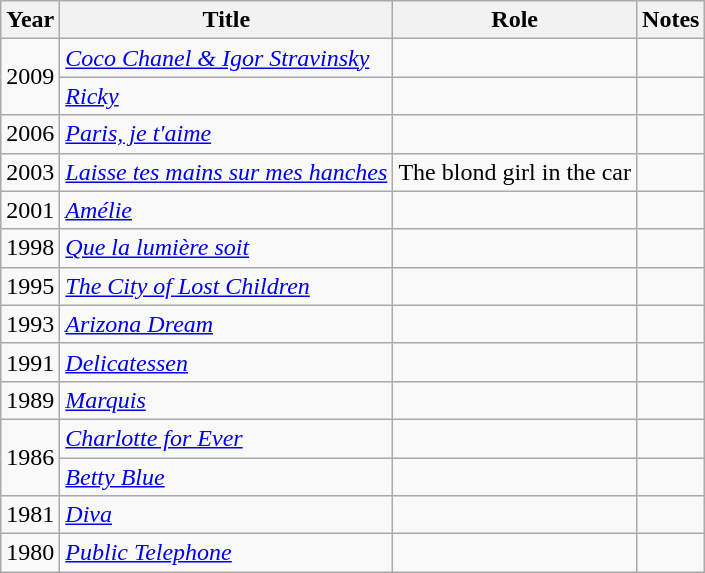<table class="wikitable sortable">
<tr>
<th>Year</th>
<th>Title</th>
<th>Role</th>
<th class="unsortable">Notes</th>
</tr>
<tr>
<td rowspan="2">2009</td>
<td><em><a href='#'>Coco Chanel & Igor Stravinsky</a></em></td>
<td></td>
<td></td>
</tr>
<tr>
<td><em><a href='#'>Ricky</a></em></td>
<td></td>
<td></td>
</tr>
<tr>
<td>2006</td>
<td><em><a href='#'>Paris, je t'aime</a></em></td>
<td></td>
<td></td>
</tr>
<tr>
<td>2003</td>
<td><em><a href='#'>Laisse tes mains sur mes hanches</a></em></td>
<td>The blond girl in the car</td>
<td></td>
</tr>
<tr>
<td>2001</td>
<td><em><a href='#'>Amélie</a></em></td>
<td></td>
<td></td>
</tr>
<tr>
<td>1998</td>
<td><em><a href='#'>Que la lumière soit</a></em></td>
<td></td>
<td></td>
</tr>
<tr>
<td>1995</td>
<td><em><a href='#'>The City of Lost Children</a></em></td>
<td></td>
<td></td>
</tr>
<tr>
<td>1993</td>
<td><em><a href='#'>Arizona Dream</a></em></td>
<td></td>
<td></td>
</tr>
<tr>
<td>1991</td>
<td><em><a href='#'>Delicatessen</a></em></td>
<td></td>
<td></td>
</tr>
<tr>
<td>1989</td>
<td><em><a href='#'>Marquis</a></em></td>
<td></td>
<td></td>
</tr>
<tr>
<td rowspan="2">1986</td>
<td><em><a href='#'>Charlotte for Ever</a></em></td>
<td></td>
<td></td>
</tr>
<tr>
<td><em><a href='#'>Betty Blue</a></em></td>
<td></td>
<td></td>
</tr>
<tr>
<td>1981</td>
<td><em><a href='#'>Diva</a></em></td>
<td></td>
<td></td>
</tr>
<tr>
<td>1980</td>
<td><em><a href='#'>Public Telephone</a></em></td>
<td></td>
<td></td>
</tr>
</table>
